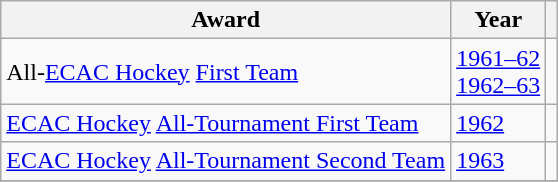<table class="wikitable">
<tr>
<th>Award</th>
<th>Year</th>
<th></th>
</tr>
<tr>
<td>All-<a href='#'>ECAC Hockey</a> <a href='#'>First Team</a></td>
<td><a href='#'>1961–62</a><br><a href='#'>1962–63</a></td>
<td></td>
</tr>
<tr>
<td><a href='#'>ECAC Hockey</a> <a href='#'>All-Tournament First Team</a></td>
<td><a href='#'>1962</a></td>
<td></td>
</tr>
<tr>
<td><a href='#'>ECAC Hockey</a> <a href='#'>All-Tournament Second Team</a></td>
<td><a href='#'>1963</a></td>
<td></td>
</tr>
<tr>
</tr>
</table>
